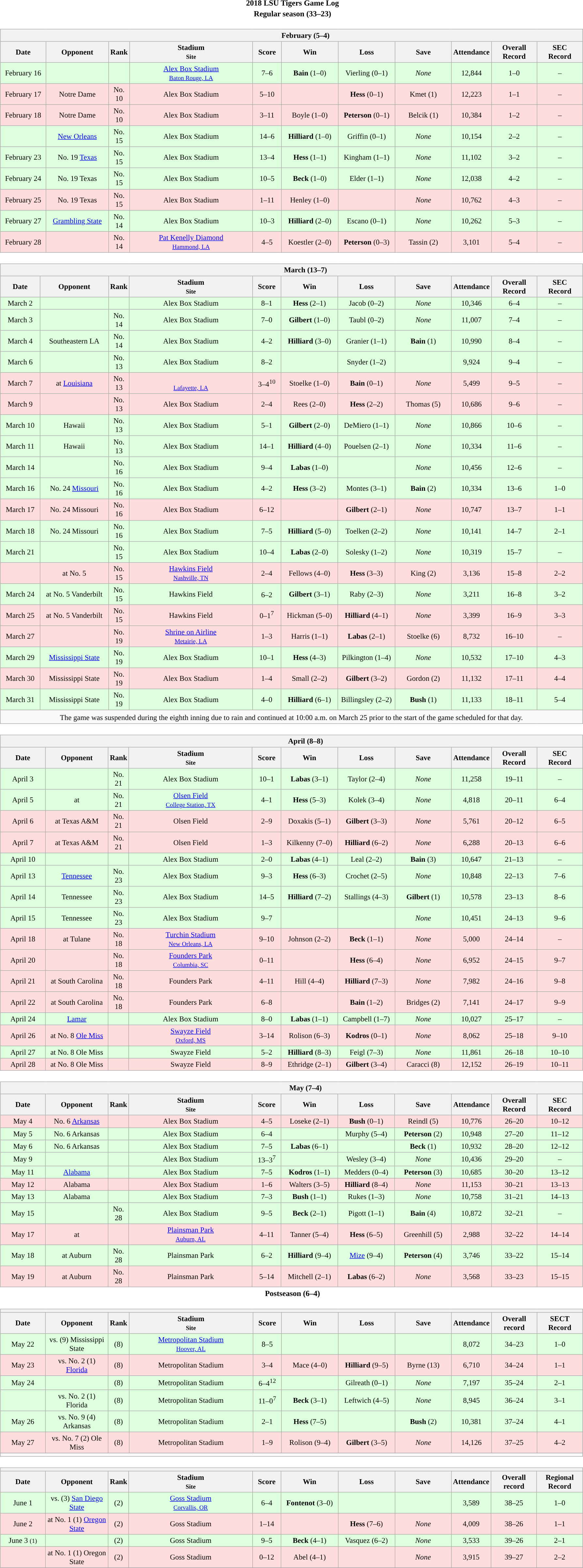<table class="toccolours" width=95% style="clear:both; margin:1.5em auto; text-align:center;">
<tr>
<th colspan=2>2018 LSU Tigers Game Log</th>
</tr>
<tr>
<th colspan=2>Regular season (33–23)</th>
</tr>
<tr valign="top">
<td><br><table class="wikitable collapsible collapsed" style="margin:auto; width:100%; text-align:center; font-size:95%">
<tr>
<th colspan=12 style="padding-left:4em;">February (5–4)</th>
</tr>
<tr>
<th bgcolor="#DDDDFF" width="8%">Date</th>
<th bgcolor="#DDDDFF" width="11%">Opponent</th>
<th bgcolor="#DDDDFF" width="2%">Rank</th>
<th bgcolor="#DDDDFF" width="22%">Stadium<br><small>Site</small></th>
<th bgcolor="#DDDDFF" width="5%">Score</th>
<th bgcolor="#DDDDFF" width="10%">Win</th>
<th bgcolor="#DDDDFF" width="10%">Loss</th>
<th bgcolor="#DDDDFF" width="10%">Save</th>
<th bgcolor="#DDDDFF" width="6%">Attendance</th>
<th bgcolor="#DDDDFF" width="8%">Overall<br>Record</th>
<th bgcolor="#DDDDFF" width="8%">SEC<br>Record</th>
</tr>
<tr align="center" bgcolor="#ddffdd">
<td>February 16</td>
<td></td>
<td></td>
<td><a href='#'>Alex Box Stadium</a><br><small><a href='#'>Baton Rouge, LA</a></small></td>
<td>7–6</td>
<td><strong>Bain</strong> (1–0)</td>
<td>Vierling (0–1)</td>
<td><em>None</em></td>
<td>12,844</td>
<td>1–0</td>
<td>–</td>
</tr>
<tr align="center" bgcolor="#ffdddd">
<td>February 17</td>
<td>Notre Dame</td>
<td>No. 10</td>
<td>Alex Box Stadium</td>
<td>5–10</td>
<td></td>
<td><strong>Hess</strong> (0–1)</td>
<td>Kmet (1)</td>
<td>12,223</td>
<td>1–1</td>
<td>–</td>
</tr>
<tr align="center" bgcolor="#ffdddd">
<td>February 18</td>
<td>Notre Dame</td>
<td>No. 10</td>
<td>Alex Box Stadium</td>
<td>3–11</td>
<td>Boyle (1–0)</td>
<td><strong>Peterson</strong> (0–1)</td>
<td>Belcik (1)</td>
<td>10,384</td>
<td>1–2</td>
<td>–</td>
</tr>
<tr align="center" bgcolor="#ddffdd">
<td></td>
<td><a href='#'>New Orleans</a></td>
<td>No. 15</td>
<td>Alex Box Stadium</td>
<td>14–6</td>
<td><strong>Hilliard</strong> (1–0)</td>
<td>Griffin (0–1)</td>
<td><em>None</em></td>
<td>10,154</td>
<td>2–2</td>
<td>–</td>
</tr>
<tr align="center" bgcolor="#ddffdd">
<td>February 23</td>
<td>No. 19 <a href='#'>Texas</a></td>
<td>No. 15</td>
<td>Alex Box Stadium</td>
<td>13–4</td>
<td><strong>Hess</strong> (1–1)</td>
<td>Kingham (1–1)</td>
<td><em>None</em></td>
<td>11,102</td>
<td>3–2</td>
<td>–</td>
</tr>
<tr align="center" bgcolor="#ddffdd">
<td>February 24</td>
<td>No. 19 Texas</td>
<td>No. 15</td>
<td>Alex Box Stadium</td>
<td>10–5</td>
<td><strong>Beck</strong> (1–0)</td>
<td>Elder (1–1)</td>
<td><em>None</em></td>
<td>12,038</td>
<td>4–2</td>
<td>–</td>
</tr>
<tr align="center" bgcolor="#ffdddd">
<td>February 25</td>
<td>No. 19 Texas</td>
<td>No. 15</td>
<td>Alex Box Stadium</td>
<td>1–11</td>
<td>Henley (1–0)</td>
<td></td>
<td><em>None</em></td>
<td>10,762</td>
<td>4–3</td>
<td>–</td>
</tr>
<tr align="center" bgcolor="#ddffdd">
<td>February 27</td>
<td><a href='#'>Grambling State</a></td>
<td>No. 14</td>
<td>Alex Box Stadium</td>
<td>10–3</td>
<td><strong>Hilliard</strong> (2–0)</td>
<td>Escano (0–1)</td>
<td><em>None</em></td>
<td>10,262</td>
<td>5–3</td>
<td>–</td>
</tr>
<tr align="center" bgcolor="#ffdddd">
<td>February 28</td>
<td></td>
<td>No. 14</td>
<td><a href='#'>Pat Kenelly Diamond</a><br><small><a href='#'>Hammond, LA</a></small></td>
<td>4–5</td>
<td>Koestler (2–0)</td>
<td><strong>Peterson</strong> (0–3)</td>
<td>Tassin (2)</td>
<td>3,101</td>
<td>5–4</td>
<td>–</td>
</tr>
</table>
</td>
</tr>
<tr>
<td><br><table class="wikitable collapsible collapsed" style="margin:auto; width:100%; text-align:center; font-size:95%">
<tr>
<th colspan=12 style="padding-left:4em;">March (13–7)</th>
</tr>
<tr>
<th bgcolor="#DDDDFF" width="7%">Date</th>
<th bgcolor="#DDDDFF" width="12%">Opponent</th>
<th bgcolor="#DDDDFF" width="2%">Rank</th>
<th bgcolor="#DDDDFF" width="22%">Stadium<br><small>Site</small></th>
<th bgcolor="#DDDDFF" width="5%">Score</th>
<th bgcolor="#DDDDFF" width="10%">Win</th>
<th bgcolor="#DDDDFF" width="10%">Loss</th>
<th bgcolor="#DDDDFF" width="10%">Save</th>
<th bgcolor="#DDDDFF" width="6%">Attendance</th>
<th bgcolor="#DDDDFF" width="8%">Overall<br>Record</th>
<th bgcolor="#DDDDFF" width="8%">SEC<br>Record</th>
</tr>
<tr align="center" bgcolor="#ddffdd">
<td>March 2</td>
<td></td>
<td></td>
<td>Alex Box Stadium</td>
<td>8–1</td>
<td><strong>Hess</strong> (2–1)</td>
<td>Jacob (0–2)</td>
<td><em>None</em></td>
<td>10,346</td>
<td>6–4</td>
<td>–</td>
</tr>
<tr align="center" bgcolor="#ddffdd">
<td>March 3</td>
<td></td>
<td>No. 14</td>
<td>Alex Box Stadium</td>
<td>7–0</td>
<td><strong>Gilbert</strong> (1–0)</td>
<td>Taubl (0–2)</td>
<td><em>None</em></td>
<td>11,007</td>
<td>7–4</td>
<td>–</td>
</tr>
<tr align="center" bgcolor="#ddffdd">
<td>March 4</td>
<td>Southeastern LA</td>
<td>No. 14</td>
<td>Alex Box Stadium</td>
<td>4–2</td>
<td><strong>Hilliard</strong> (3–0)</td>
<td>Granier (1–1)</td>
<td><strong>Bain</strong> (1)</td>
<td>10,990</td>
<td>8–4</td>
<td>–</td>
</tr>
<tr align="center" bgcolor="#ddffdd">
<td>March 6</td>
<td></td>
<td>No. 13</td>
<td>Alex Box Stadium</td>
<td>8–2</td>
<td></td>
<td>Snyder (1–2)</td>
<td></td>
<td>9,924</td>
<td>9–4</td>
<td>–</td>
</tr>
<tr align="center" bgcolor="#ffdddd">
<td>March 7</td>
<td>at <a href='#'>Louisiana</a></td>
<td>No. 13</td>
<td><br><small><a href='#'>Lafayette, LA</a></small></td>
<td>3–4<sup>10</sup></td>
<td>Stoelke (1–0)</td>
<td><strong>Bain</strong> (0–1)</td>
<td><em>None</em></td>
<td>5,499</td>
<td>9–5</td>
<td>–</td>
</tr>
<tr align="center" bgcolor="#ffdddd">
<td>March 9</td>
<td></td>
<td>No. 13</td>
<td>Alex Box Stadium</td>
<td>2–4</td>
<td>Rees (2–0)</td>
<td><strong>Hess</strong> (2–2)</td>
<td>Thomas (5)</td>
<td>10,686</td>
<td>9–6</td>
<td>–</td>
</tr>
<tr align="center" bgcolor="#ddffdd">
<td>March 10</td>
<td>Hawaii</td>
<td>No. 13</td>
<td>Alex Box Stadium</td>
<td>5–1</td>
<td><strong>Gilbert</strong> (2–0)</td>
<td>DeMiero (1–1)</td>
<td><em>None</em></td>
<td>10,866</td>
<td>10–6</td>
<td>–</td>
</tr>
<tr align="center" bgcolor="#ddffdd">
<td>March 11</td>
<td>Hawaii</td>
<td>No. 13</td>
<td>Alex Box Stadium</td>
<td>14–1</td>
<td><strong>Hilliard</strong> (4–0)</td>
<td>Pouelsen (2–1)</td>
<td><em>None</em></td>
<td>10,334</td>
<td>11–6</td>
<td>–</td>
</tr>
<tr align="center" bgcolor="#ddffdd">
<td>March 14</td>
<td></td>
<td>No. 16</td>
<td>Alex Box Stadium</td>
<td>9–4</td>
<td><strong>Labas</strong> (1–0)</td>
<td></td>
<td><em>None</em></td>
<td>10,456</td>
<td>12–6</td>
<td>–</td>
</tr>
<tr align="center" bgcolor="#ddffdd">
<td>March 16</td>
<td>No. 24 <a href='#'>Missouri</a></td>
<td>No. 16</td>
<td>Alex Box Stadium</td>
<td>4–2</td>
<td><strong>Hess</strong> (3–2)</td>
<td>Montes (3–1)</td>
<td><strong>Bain</strong> (2)</td>
<td>10,334</td>
<td>13–6</td>
<td>1–0</td>
</tr>
<tr align="center" bgcolor="#ffdddd">
<td>March 17</td>
<td>No. 24 Missouri</td>
<td>No. 16</td>
<td>Alex Box Stadium</td>
<td>6–12</td>
<td></td>
<td><strong>Gilbert</strong> (2–1)</td>
<td><em>None</em></td>
<td>10,747</td>
<td>13–7</td>
<td>1–1</td>
</tr>
<tr align="center" bgcolor="#ddffdd">
<td>March 18</td>
<td>No. 24 Missouri</td>
<td>No. 16</td>
<td>Alex Box Stadium</td>
<td>7–5</td>
<td><strong>Hilliard</strong> (5–0)</td>
<td>Toelken (2–2)</td>
<td><em>None</em></td>
<td>10,141</td>
<td>14–7</td>
<td>2–1</td>
</tr>
<tr align="center" bgcolor="#ddffdd">
<td>March 21</td>
<td></td>
<td>No. 15</td>
<td>Alex Box Stadium</td>
<td>10–4</td>
<td><strong>Labas</strong> (2–0)</td>
<td>Solesky (1–2)</td>
<td><em>None</em></td>
<td>10,319</td>
<td>15–7</td>
<td>–</td>
</tr>
<tr align="center" bgcolor="#ffdddd">
<td></td>
<td>at No. 5 </td>
<td>No. 15</td>
<td><a href='#'>Hawkins Field</a><br><small><a href='#'>Nashville, TN</a></small></td>
<td>2–4</td>
<td>Fellows (4–0)</td>
<td><strong>Hess</strong> (3–3)</td>
<td>King (2)</td>
<td>3,136</td>
<td>15–8</td>
<td>2–2</td>
</tr>
<tr align="center" bgcolor="#ddffdd">
<td>March 24</td>
<td>at No. 5 Vanderbilt</td>
<td>No. 15</td>
<td>Hawkins Field</td>
<td>6–2<sup></sup></td>
<td><strong>Gilbert</strong> (3–1)</td>
<td>Raby (2–3)</td>
<td><em>None</em></td>
<td>3,211</td>
<td>16–8</td>
<td>3–2</td>
</tr>
<tr align="center" bgcolor="#ffdddd">
<td>March 25</td>
<td>at No. 5 Vanderbilt</td>
<td>No. 15</td>
<td>Hawkins Field</td>
<td>0–1<sup>7</sup></td>
<td>Hickman (5–0)</td>
<td><strong>Hilliard</strong> (4–1)</td>
<td><em>None</em></td>
<td>3,399</td>
<td>16–9</td>
<td>3–3</td>
</tr>
<tr align="center" bgcolor="#ffdddd">
<td>March 27</td>
<td></td>
<td>No. 19</td>
<td><a href='#'>Shrine on Airline</a><br><small><a href='#'>Metairie, LA</a></small></td>
<td>1–3</td>
<td>Harris (1–1)</td>
<td><strong>Labas</strong> (2–1)</td>
<td>Stoelke (6)</td>
<td>8,732</td>
<td>16–10</td>
<td>–</td>
</tr>
<tr align="center" bgcolor="#ddffdd">
<td>March 29</td>
<td><a href='#'>Mississippi State</a></td>
<td>No. 19</td>
<td>Alex Box Stadium</td>
<td>10–1</td>
<td><strong>Hess</strong> (4–3)</td>
<td>Pilkington (1–4)</td>
<td><em>None</em></td>
<td>10,532</td>
<td>17–10</td>
<td>4–3</td>
</tr>
<tr align="center" bgcolor="#ffdddd">
<td>March 30</td>
<td>Mississippi State</td>
<td>No. 19</td>
<td>Alex Box Stadium</td>
<td>1–4</td>
<td>Small (2–2)</td>
<td><strong>Gilbert</strong> (3–2)</td>
<td>Gordon (2)</td>
<td>11,132</td>
<td>17–11</td>
<td>4–4</td>
</tr>
<tr align="center" bgcolor="#ddffdd">
<td>March 31</td>
<td>Mississippi State</td>
<td>No. 19</td>
<td>Alex Box Stadium</td>
<td>4–0</td>
<td><strong>Hilliard</strong> (6–1)</td>
<td>Billingsley (2–2)</td>
<td><strong>Bush</strong> (1)</td>
<td>11,133</td>
<td>18–11</td>
<td>5–4</td>
</tr>
<tr align="center">
<td colspan=11><sup></sup>The game was suspended during the eighth inning due to rain and continued at 10:00 a.m. on March 25 prior to the start of the game scheduled for that day.</td>
</tr>
</table>
</td>
</tr>
<tr>
<td><br><table class="wikitable collapsible collapsed" style="margin:auto; width:100%; text-align:center; font-size:95%">
<tr>
<th colspan=12 style="padding-left:4em;">April (8–8)</th>
</tr>
<tr>
<th bgcolor="#DDDDFF" width="8%">Date</th>
<th bgcolor="#DDDDFF" width="11%">Opponent</th>
<th bgcolor="#DDDDFF" width="2%">Rank</th>
<th bgcolor="#DDDDFF" width="22%">Stadium<br><small>Site</small></th>
<th bgcolor="#DDDDFF" width="5%">Score</th>
<th bgcolor="#DDDDFF" width="10%">Win</th>
<th bgcolor="#DDDDFF" width="10%">Loss</th>
<th bgcolor="#DDDDFF" width="10%">Save</th>
<th bgcolor="#DDDDFF" width="6%">Attendance</th>
<th bgcolor="#DDDDFF" width="8%">Overall<br>Record</th>
<th bgcolor="#DDDDFF" width="8%">SEC<br>Record</th>
</tr>
<tr align="center" bgcolor="#ddffdd">
<td>April 3</td>
<td></td>
<td>No. 21</td>
<td>Alex Box Stadium</td>
<td>10–1</td>
<td><strong>Labas</strong> (3–1)</td>
<td>Taylor (2–4)</td>
<td><em>None</em></td>
<td>11,258</td>
<td>19–11</td>
<td>–</td>
</tr>
<tr align="center" bgcolor="#ddffdd">
<td>April 5</td>
<td>at </td>
<td>No. 21</td>
<td><a href='#'>Olsen Field</a><br><small><a href='#'>College Station, TX</a></small></td>
<td>4–1</td>
<td><strong>Hess</strong> (5–3)</td>
<td>Kolek (3–4)</td>
<td><em>None</em></td>
<td>4,818</td>
<td>20–11</td>
<td>6–4</td>
</tr>
<tr align="center" bgcolor="#ffdddd">
<td>April 6</td>
<td>at Texas A&M</td>
<td>No. 21</td>
<td>Olsen Field</td>
<td>2–9</td>
<td>Doxakis (5–1)</td>
<td><strong>Gilbert</strong> (3–3)</td>
<td><em>None</em></td>
<td>5,761</td>
<td>20–12</td>
<td>6–5</td>
</tr>
<tr align="center" bgcolor="#ffdddd">
<td>April 7</td>
<td>at Texas A&M</td>
<td>No. 21</td>
<td>Olsen Field</td>
<td>1–3</td>
<td>Kilkenny (7–0)</td>
<td><strong>Hilliard</strong> (6–2)</td>
<td><em>None</em></td>
<td>6,288</td>
<td>20–13</td>
<td>6–6</td>
</tr>
<tr align="center" bgcolor="#ddffdd">
<td>April 10</td>
<td></td>
<td></td>
<td>Alex Box Stadium</td>
<td>2–0</td>
<td><strong>Labas</strong> (4–1)</td>
<td>Leal (2–2)</td>
<td><strong>Bain</strong> (3)</td>
<td>10,647</td>
<td>21–13</td>
<td>–</td>
</tr>
<tr align="center" bgcolor="#ddffdd">
<td>April 13</td>
<td><a href='#'>Tennessee</a></td>
<td>No. 23</td>
<td>Alex Box Stadium</td>
<td>9–3</td>
<td><strong>Hess</strong> (6–3)</td>
<td>Crochet (2–5)</td>
<td><em>None</em></td>
<td>10,848</td>
<td>22–13</td>
<td>7–6</td>
</tr>
<tr align="center" bgcolor="#ddffdd">
<td>April 14</td>
<td>Tennessee</td>
<td>No. 23</td>
<td>Alex Box Stadium</td>
<td>14–5</td>
<td><strong>Hilliard</strong> (7–2)</td>
<td>Stallings (4–3)</td>
<td><strong>Gilbert</strong> (1)</td>
<td>10,578</td>
<td>23–13</td>
<td>8–6</td>
</tr>
<tr align="center" bgcolor="#ddffdd">
<td>April 15</td>
<td>Tennessee</td>
<td>No. 23</td>
<td>Alex Box Stadium</td>
<td>9–7</td>
<td></td>
<td></td>
<td><em>None</em></td>
<td>10,451</td>
<td>24–13</td>
<td>9–6</td>
</tr>
<tr align="center" bgcolor="ffdddd">
<td>April 18</td>
<td>at Tulane</td>
<td>No. 18</td>
<td><a href='#'>Turchin Stadium</a><br><small><a href='#'>New Orleans, LA</a></small></td>
<td>9–10</td>
<td>Johnson (2–2)</td>
<td><strong>Beck</strong> (1–1)</td>
<td><em>None</em></td>
<td>5,000</td>
<td>24–14</td>
<td>–</td>
</tr>
<tr align="center" bgcolor="ffdddd">
<td>April 20</td>
<td></td>
<td>No. 18</td>
<td><a href='#'>Founders Park</a><br><small><a href='#'>Columbia, SC</a></small></td>
<td>0–11</td>
<td></td>
<td><strong>Hess</strong> (6–4)</td>
<td><em>None</em></td>
<td>6,952</td>
<td>24–15</td>
<td>9–7</td>
</tr>
<tr align="center" bgcolor="ffdddd">
<td>April 21</td>
<td>at South Carolina</td>
<td>No. 18</td>
<td>Founders Park</td>
<td>4–11</td>
<td>Hill (4–4)</td>
<td><strong>Hilliard</strong> (7–3)</td>
<td><em>None</em></td>
<td>7,982</td>
<td>24–16</td>
<td>9–8</td>
</tr>
<tr align="center" bgcolor="ffdddd">
<td>April 22</td>
<td>at South Carolina</td>
<td>No. 18</td>
<td>Founders Park</td>
<td>6–8</td>
<td></td>
<td><strong>Bain</strong> (1–2)</td>
<td>Bridges (2)</td>
<td>7,141</td>
<td>24–17</td>
<td>9–9</td>
</tr>
<tr align="center" bgcolor="ddffdd">
<td>April 24</td>
<td><a href='#'>Lamar</a></td>
<td></td>
<td>Alex Box Stadium</td>
<td>8–0</td>
<td><strong>Labas</strong> (1–1)</td>
<td>Campbell (1–7)</td>
<td><em>None</em></td>
<td>10,027</td>
<td>25–17</td>
<td>–</td>
</tr>
<tr align="center" bgcolor="ffdddd">
<td>April 26</td>
<td>at No. 8 <a href='#'>Ole Miss</a></td>
<td></td>
<td><a href='#'>Swayze Field</a><br><small><a href='#'>Oxford, MS</a></small></td>
<td>3–14</td>
<td>Rolison (6–3)</td>
<td><strong>Kodros</strong> (0–1)</td>
<td><em>None</em></td>
<td>8,062</td>
<td>25–18</td>
<td>9–10</td>
</tr>
<tr align="center" bgcolor="ddffdd">
<td>April 27</td>
<td>at No. 8 Ole Miss</td>
<td></td>
<td>Swayze Field</td>
<td>5–2</td>
<td><strong>Hilliard</strong> (8–3)</td>
<td>Feigl (7–3)</td>
<td><em>None</em></td>
<td>11,861</td>
<td>26–18</td>
<td>10–10</td>
</tr>
<tr align="center" bgcolor="ffdddd">
<td>April 28</td>
<td>at No. 8 Ole Miss</td>
<td></td>
<td>Swayze Field</td>
<td>8–9</td>
<td>Ethridge (2–1)</td>
<td><strong>Gilbert</strong> (3–4)</td>
<td>Caracci (8)</td>
<td>12,152</td>
<td>26–19</td>
<td>10–11</td>
</tr>
</table>
</td>
</tr>
<tr>
<td><br><table class="wikitable collapsible collapsed" style="margin:auto; width:100%; text-align:center; font-size:95%">
<tr>
<th colspan=12 style="padding-left:4em;">May (7–4)</th>
</tr>
<tr>
<th bgcolor="#DDDDFF" width="8%">Date</th>
<th bgcolor="#DDDDFF" width="11%">Opponent</th>
<th bgcolor="#DDDDFF" width="2%">Rank</th>
<th bgcolor="#DDDDFF" width="22%">Stadium<br><small>Site</small></th>
<th bgcolor="#DDDDFF" width="5%">Score</th>
<th bgcolor="#DDDDFF" width="10%">Win</th>
<th bgcolor="#DDDDFF" width="10%">Loss</th>
<th bgcolor="#DDDDFF" width="10%">Save</th>
<th bgcolor="#DDDDFF" width="6%">Attendance</th>
<th bgcolor="#DDDDFF" width="8%">Overall<br>Record</th>
<th bgcolor="#DDDDFF" width="8%">SEC<br>Record</th>
</tr>
<tr align="center" bgcolor="ffdddd">
<td>May 4</td>
<td>No. 6 <a href='#'>Arkansas</a></td>
<td></td>
<td>Alex Box Stadium</td>
<td>4–5</td>
<td>Loseke (2–1)</td>
<td><strong>Bush</strong> (0–1)</td>
<td>Reindl (5)</td>
<td>10,776</td>
<td>26–20</td>
<td>10–12</td>
</tr>
<tr align="center" bgcolor="ddffdd">
<td>May 5</td>
<td>No. 6 Arkansas</td>
<td></td>
<td>Alex Box Stadium</td>
<td>6–4</td>
<td></td>
<td>Murphy (5–4)</td>
<td><strong>Peterson</strong> (2)</td>
<td>10,948</td>
<td>27–20</td>
<td>11–12</td>
</tr>
<tr align="center" bgcolor="ddffdd">
<td>May 6</td>
<td>No. 6 Arkansas</td>
<td></td>
<td>Alex Box Stadium</td>
<td>7–5</td>
<td><strong>Labas</strong> (6–1)</td>
<td></td>
<td><strong>Beck</strong> (1)</td>
<td>10,932</td>
<td>28–20</td>
<td>12–12</td>
</tr>
<tr align="center" bgcolor="ddffdd">
<td>May 9</td>
<td></td>
<td></td>
<td>Alex Box Stadium</td>
<td>13–3<sup>7</sup></td>
<td></td>
<td>Wesley (3–4)</td>
<td><em>None</em></td>
<td>10,436</td>
<td>29–20</td>
<td>–</td>
</tr>
<tr align="center" bgcolor="ddffdd">
<td>May 11</td>
<td><a href='#'>Alabama</a></td>
<td></td>
<td>Alex Box Stadium</td>
<td>7–5</td>
<td><strong>Kodros</strong> (1–1)</td>
<td>Medders (0–4)</td>
<td><strong>Peterson</strong> (3)</td>
<td>10,685</td>
<td>30–20</td>
<td>13–12</td>
</tr>
<tr align="center" bgcolor="ffdddd">
<td>May 12</td>
<td>Alabama</td>
<td></td>
<td>Alex Box Stadium</td>
<td>1–6</td>
<td>Walters (3–5)</td>
<td><strong>Hilliard</strong> (8–4)</td>
<td><em>None</em></td>
<td>11,153</td>
<td>30–21</td>
<td>13–13</td>
</tr>
<tr align="center" bgcolor="ddffdd">
<td>May 13</td>
<td>Alabama</td>
<td></td>
<td>Alex Box Stadium</td>
<td>7–3</td>
<td><strong>Bush</strong> (1–1)</td>
<td>Rukes (1–3)</td>
<td><em>None</em></td>
<td>10,758</td>
<td>31–21</td>
<td>14–13</td>
</tr>
<tr align="center" bgcolor="ddffdd">
<td>May 15</td>
<td></td>
<td>No. 28</td>
<td>Alex Box Stadium</td>
<td>9–5</td>
<td><strong>Beck</strong> (2–1)</td>
<td>Pigott (1–1)</td>
<td><strong>Bain</strong> (4)</td>
<td>10,872</td>
<td>32–21</td>
<td>–</td>
</tr>
<tr align="center" bgcolor="ffdddd">
<td>May 17</td>
<td>at </td>
<td></td>
<td><a href='#'>Plainsman Park</a><br><small><a href='#'>Auburn, AL</a></small></td>
<td>4–11</td>
<td>Tanner (5–4)</td>
<td><strong>Hess</strong> (6–5)</td>
<td>Greenhill (5)</td>
<td>2,988</td>
<td>32–22</td>
<td>14–14</td>
</tr>
<tr align="center" bgcolor="ddffdd">
<td>May 18</td>
<td>at Auburn</td>
<td>No. 28</td>
<td>Plainsman Park</td>
<td>6–2</td>
<td><strong>Hilliard</strong> (9–4)</td>
<td><a href='#'>Mize</a> (9–4)</td>
<td><strong>Peterson</strong> (4)</td>
<td>3,746</td>
<td>33–22</td>
<td>15–14</td>
</tr>
<tr align="center" bgcolor="ffdddd">
<td>May 19</td>
<td>at Auburn</td>
<td>No. 28</td>
<td>Plainsman Park</td>
<td>5–14</td>
<td>Mitchell (2–1)</td>
<td><strong>Labas</strong> (6–2)</td>
<td><em>None</em></td>
<td>3,568</td>
<td>33–23</td>
<td>15–15</td>
</tr>
</table>
</td>
</tr>
<tr>
<th colspan=2>Postseason (6–4)</th>
</tr>
<tr>
<td><br><table class="wikitable collapsible collapsed" style="margin:auto; width:100%; text-align:center; font-size:95%">
<tr>
<th colspan=12 style="padding-left:4em;"></th>
</tr>
<tr>
<th bgcolor="#DDDDFF" width="8%">Date</th>
<th bgcolor="#DDDDFF" width="11%">Opponent</th>
<th bgcolor="#DDDDFF" width="2%">Rank</th>
<th bgcolor="#DDDDFF" width="22%">Stadium<br><small>Site</small></th>
<th bgcolor="#DDDDFF" width="5%">Score</th>
<th bgcolor="#DDDDFF" width="10%">Win</th>
<th bgcolor="#DDDDFF" width="10%">Loss</th>
<th bgcolor="#DDDDFF" width="10%">Save</th>
<th bgcolor="#DDDDFF" width="6%">Attendance</th>
<th bgcolor="#DDDDFF" width="8%">Overall record</th>
<th bgcolor="#DDDDFF" width="8%">SECT Record</th>
</tr>
<tr align="center" bgcolor="ddffdd">
<td>May 22</td>
<td>vs. (9) Mississippi State</td>
<td>(8)</td>
<td><a href='#'>Metropolitan Stadium</a><br><small><a href='#'>Hoover, AL</a></small></td>
<td>8–5</td>
<td></td>
<td></td>
<td></td>
<td>8,072</td>
<td>34–23</td>
<td>1–0</td>
</tr>
<tr align="center" bgcolor="ffdddd">
<td>May 23</td>
<td>vs. No. 2 (1) <a href='#'>Florida</a></td>
<td>(8)</td>
<td>Metropolitan Stadium</td>
<td>3–4</td>
<td>Mace (4–0)</td>
<td><strong>Hilliard</strong> (9–5)</td>
<td>Byrne (13)</td>
<td>6,710</td>
<td>34–24</td>
<td>1–1</td>
</tr>
<tr align="center" bgcolor="ddffdd">
<td>May 24</td>
<td></td>
<td>(8)</td>
<td>Metropolitan Stadium</td>
<td>6–4<sup>12</sup></td>
<td></td>
<td>Gilreath (0–1)</td>
<td><em>None</em></td>
<td>7,197</td>
<td>35–24</td>
<td>2–1</td>
</tr>
<tr align="center" bgcolor="ddffdd">
<td></td>
<td>vs. No. 2 (1) Florida</td>
<td>(8)</td>
<td>Metropolitan Stadium</td>
<td>11–0<sup>7</sup></td>
<td><strong>Beck</strong> (3–1)</td>
<td>Leftwich (4–5)</td>
<td><em>None</em></td>
<td>8,945</td>
<td>36–24</td>
<td>3–1</td>
</tr>
<tr align="center" bgcolor="ddffdd">
<td>May 26</td>
<td>vs. No. 9 (4) Arkansas</td>
<td>(8)</td>
<td>Metropolitan Stadium</td>
<td>2–1</td>
<td><strong>Hess</strong> (7–5)</td>
<td></td>
<td><strong>Bush</strong> (2)</td>
<td>10,381</td>
<td>37–24</td>
<td>4–1</td>
</tr>
<tr align="center" bgcolor="ffdddd">
<td>May 27</td>
<td>vs. No. 7 (2) Ole Miss</td>
<td>(8)</td>
<td>Metropolitan Stadium</td>
<td>1–9</td>
<td>Rolison (9–4)</td>
<td><strong>Gilbert</strong> (3–5)</td>
<td><em>None</em></td>
<td>14,126</td>
<td>37–25</td>
<td>4–2</td>
</tr>
<tr>
</tr>
<tr align="center">
<td colspan=11></td>
</tr>
</table>
</td>
</tr>
<tr>
<td><br><table class="wikitable collapsible" style="margin:auto; width:100%; text-align:center; font-size:95%">
<tr>
<th colspan=12 style="padding-left:4em;"></th>
</tr>
<tr>
<th bgcolor="#DDDDFF" width="8%">Date</th>
<th bgcolor="#DDDDFF" width="11%">Opponent</th>
<th bgcolor="#DDDDFF" width="2%">Rank</th>
<th bgcolor="#DDDDFF" width="22%">Stadium<br><small>Site</small></th>
<th bgcolor="#DDDDFF" width="5%">Score</th>
<th bgcolor="#DDDDFF" width="10%">Win</th>
<th bgcolor="#DDDDFF" width="10%">Loss</th>
<th bgcolor="#DDDDFF" width="10%">Save</th>
<th bgcolor="#DDDDFF" width="6%">Attendance</th>
<th bgcolor="#DDDDFF" width="8%">Overall record</th>
<th bgcolor="#DDDDFF" width="8%">Regional Record</th>
</tr>
<tr align="center" bgcolor="ddffdd">
<td>June 1</td>
<td>vs. (3) <a href='#'>San Diego State</a></td>
<td>(2)</td>
<td><a href='#'>Goss Stadium</a><br><small><a href='#'>Corvallis, OR</a></small></td>
<td>6–4</td>
<td><strong>Fontenot</strong> (3–0)</td>
<td></td>
<td></td>
<td>3,589</td>
<td>38–25</td>
<td>1–0</td>
</tr>
<tr align="center" bgcolor="ffdddd">
<td>June 2</td>
<td>at No. 1 (1) <a href='#'>Oregon State</a></td>
<td>(2)</td>
<td>Goss Stadium</td>
<td>1–14</td>
<td></td>
<td><strong>Hess</strong> (7–6)</td>
<td><em>None</em></td>
<td>4,009</td>
<td>38–26</td>
<td>1–1</td>
</tr>
<tr align="center" bgcolor="ddffdd">
<td>June 3 <small>(1)</small></td>
<td></td>
<td>(2)</td>
<td>Goss Stadium</td>
<td>9–5</td>
<td><strong>Beck</strong> (4–1)</td>
<td>Vasquez (6–2)</td>
<td><em>None</em></td>
<td>3,533</td>
<td>39–26</td>
<td>2–1</td>
</tr>
<tr align="center" bgcolor="ffdddd">
<td></td>
<td>at No. 1 (1) Oregon State</td>
<td>(2)</td>
<td>Goss Stadium</td>
<td>0–12</td>
<td>Abel (4–1)</td>
<td></td>
<td><em>None</em></td>
<td>3,915</td>
<td>39–27</td>
<td>2–2</td>
</tr>
<tr>
</tr>
</table>
</td>
<td></td>
</tr>
</table>
